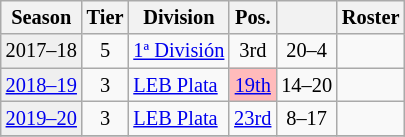<table class="wikitable" style="font-size:85%; text-align:center">
<tr>
<th>Season</th>
<th>Tier</th>
<th>Division</th>
<th>Pos.</th>
<th></th>
<th>Roster</th>
</tr>
<tr>
<td bgcolor=#efefef>2017–18</td>
<td>5</td>
<td align=left><a href='#'>1ª División</a></td>
<td>3rd</td>
<td>20–4</td>
<td></td>
</tr>
<tr>
<td bgcolor=#efefef><a href='#'>2018–19</a></td>
<td>3</td>
<td align=left><a href='#'>LEB Plata</a></td>
<td bgcolor=FFBBBB><a href='#'>19th</a></td>
<td>14–20</td>
<td></td>
</tr>
<tr>
<td bgcolor=#efefef><a href='#'>2019–20</a></td>
<td>3</td>
<td align=left><a href='#'>LEB Plata</a></td>
<td><a href='#'>23rd</a></td>
<td>8–17</td>
<td></td>
</tr>
<tr>
</tr>
</table>
